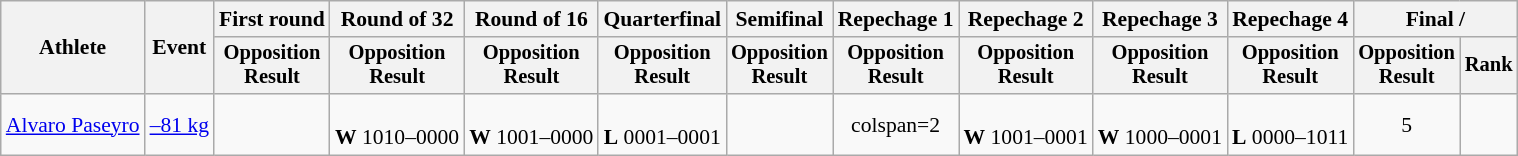<table class=wikitable style=font-size:90%;text-align:center>
<tr>
<th rowspan=2>Athlete</th>
<th rowspan=2>Event</th>
<th>First round</th>
<th>Round of 32</th>
<th>Round of 16</th>
<th>Quarterfinal</th>
<th>Semifinal</th>
<th>Repechage 1</th>
<th>Repechage 2</th>
<th>Repechage 3</th>
<th>Repechage 4</th>
<th colspan=2>Final / </th>
</tr>
<tr style=font-size:95%>
<th>Opposition<br>Result</th>
<th>Opposition<br>Result</th>
<th>Opposition<br>Result</th>
<th>Opposition<br>Result</th>
<th>Opposition<br>Result</th>
<th>Opposition<br>Result</th>
<th>Opposition<br>Result</th>
<th>Opposition<br>Result</th>
<th>Opposition<br>Result</th>
<th>Opposition<br>Result</th>
<th>Rank</th>
</tr>
<tr>
<td align=left><a href='#'>Alvaro Paseyro</a></td>
<td align=left><a href='#'>–81 kg</a></td>
<td></td>
<td><br><strong>W</strong> 1010–0000</td>
<td><br><strong>W</strong> 1001–0000</td>
<td><br><strong>L</strong> 0001–0001</td>
<td></td>
<td>colspan=2 </td>
<td><br><strong>W</strong> 1001–0001</td>
<td><br><strong>W</strong> 1000–0001</td>
<td><br><strong>L</strong> 0000–1011</td>
<td align=center>5</td>
</tr>
</table>
